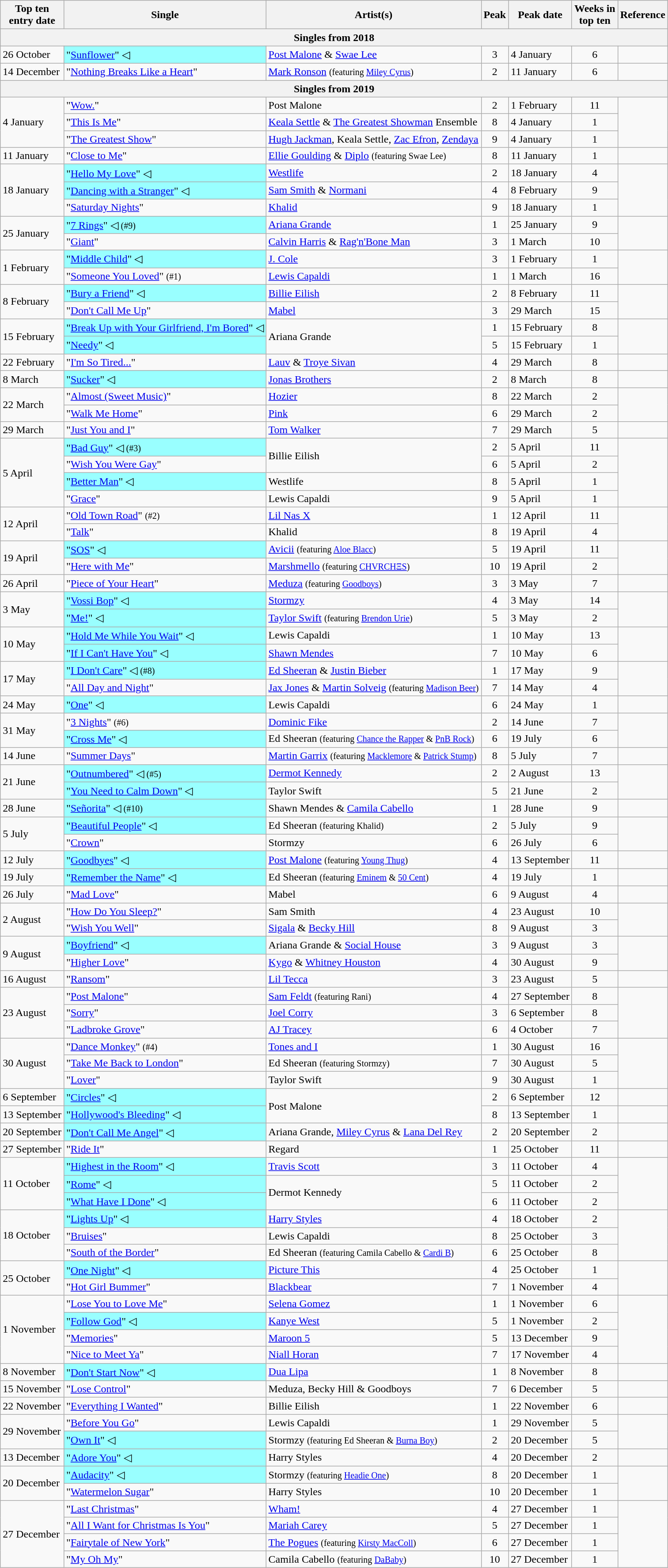<table class="plainrowheaders sortable wikitable">
<tr>
<th>Top ten<br>entry date</th>
<th>Single</th>
<th>Artist(s)</th>
<th>Peak</th>
<th>Peak date</th>
<th>Weeks in<br>top ten</th>
<th>Reference</th>
</tr>
<tr>
<th colspan=7>Singles from 2018</th>
</tr>
<tr>
<td>26 October</td>
<td style="background:#9ff;">"<a href='#'>Sunflower</a>" ◁ </td>
<td><a href='#'>Post Malone</a> & <a href='#'>Swae Lee</a></td>
<td align=center>3</td>
<td>4 January</td>
<td align=center>6</td>
<td align="center"></td>
</tr>
<tr>
<td>14 December</td>
<td>"<a href='#'>Nothing Breaks Like a Heart</a>" </td>
<td><a href='#'>Mark Ronson</a> <small>(featuring <a href='#'>Miley Cyrus</a>)</small></td>
<td align=center>2</td>
<td>11 January</td>
<td align=center>6</td>
<td align="center"></td>
</tr>
<tr>
<th colspan=7>Singles from 2019</th>
</tr>
<tr>
<td rowspan=3>4 January</td>
<td>"<a href='#'>Wow.</a>"</td>
<td>Post Malone</td>
<td align=center>2</td>
<td>1 February</td>
<td align=center>11</td>
<td rowspan=3 align="center"></td>
</tr>
<tr>
<td>"<a href='#'>This Is Me</a>"</td>
<td><a href='#'>Keala Settle</a> & <a href='#'>The Greatest Showman</a> Ensemble</td>
<td align=center>8</td>
<td>4 January</td>
<td align=center>1</td>
</tr>
<tr>
<td>"<a href='#'>The Greatest Show</a>"</td>
<td><a href='#'>Hugh Jackman</a>, Keala Settle, <a href='#'>Zac Efron</a>, <a href='#'>Zendaya</a></td>
<td align=center>9</td>
<td>4 January</td>
<td align=center>1</td>
</tr>
<tr>
<td>11 January</td>
<td>"<a href='#'>Close to Me</a>"</td>
<td><a href='#'>Ellie Goulding</a> & <a href='#'>Diplo</a> <small>(featuring Swae Lee)</small></td>
<td align=center>8</td>
<td>11 January</td>
<td align=center>1</td>
<td align="center"></td>
</tr>
<tr>
<td rowspan=3>18 January</td>
<td style="background:#9ff;">"<a href='#'>Hello My Love</a>" ◁</td>
<td><a href='#'>Westlife</a></td>
<td align=center>2</td>
<td>18 January</td>
<td align=center>4</td>
<td rowspan=3 align="center"></td>
</tr>
<tr>
<td style="background:#9ff;">"<a href='#'>Dancing with a Stranger</a>" ◁</td>
<td><a href='#'>Sam Smith</a> & <a href='#'>Normani</a></td>
<td align=center>4</td>
<td>8 February</td>
<td align=center>9</td>
</tr>
<tr>
<td>"<a href='#'>Saturday Nights</a>"</td>
<td><a href='#'>Khalid</a></td>
<td align=center>9</td>
<td>18 January</td>
<td align=center>1</td>
</tr>
<tr>
<td rowspan=2>25 January</td>
<td style="background:#9ff;">"<a href='#'>7 Rings</a>" ◁ <small>(#9)</small></td>
<td><a href='#'>Ariana Grande</a></td>
<td align=center>1</td>
<td>25 January</td>
<td align=center>9</td>
<td rowspan=2 align="center"></td>
</tr>
<tr>
<td>"<a href='#'>Giant</a>"</td>
<td><a href='#'>Calvin Harris</a> & <a href='#'>Rag'n'Bone Man</a></td>
<td align=center>3</td>
<td>1 March</td>
<td align=center>10</td>
</tr>
<tr>
<td rowspan=2>1 February</td>
<td style="background:#9ff;">"<a href='#'>Middle Child</a>" ◁</td>
<td><a href='#'>J. Cole</a></td>
<td align=center>3</td>
<td>1 February</td>
<td align=center>1</td>
<td rowspan=2 align="center"></td>
</tr>
<tr>
<td>"<a href='#'>Someone You Loved</a>" <small>(#1)</small></td>
<td><a href='#'>Lewis Capaldi</a></td>
<td align=center>1</td>
<td>1 March</td>
<td align=center>16</td>
</tr>
<tr>
<td rowspan=2>8 February</td>
<td style="background:#9ff;">"<a href='#'>Bury a Friend</a>" ◁</td>
<td><a href='#'>Billie Eilish</a></td>
<td align=center>2</td>
<td>8 February</td>
<td align=center>11</td>
<td rowspan=2 align="center"></td>
</tr>
<tr>
<td>"<a href='#'>Don't Call Me Up</a>"</td>
<td><a href='#'>Mabel</a></td>
<td align=center>3</td>
<td>29 March</td>
<td align=center>15</td>
</tr>
<tr>
<td rowspan=2>15 February</td>
<td style="background:#9ff;">"<a href='#'>Break Up with Your Girlfriend, I'm Bored</a>" ◁</td>
<td rowspan=2>Ariana Grande</td>
<td align=center>1</td>
<td>15 February</td>
<td align=center>8</td>
<td rowspan=2 align="center"></td>
</tr>
<tr>
<td style="background:#9ff;">"<a href='#'>Needy</a>" ◁</td>
<td align=center>5</td>
<td>15 February</td>
<td align=center>1</td>
</tr>
<tr>
<td>22 February</td>
<td>"<a href='#'>I'm So Tired...</a>"</td>
<td><a href='#'>Lauv</a> & <a href='#'>Troye Sivan</a></td>
<td align=center>4</td>
<td>29 March</td>
<td align=center>8</td>
<td align="center"></td>
</tr>
<tr>
<td>8 March</td>
<td style="background:#9ff;">"<a href='#'>Sucker</a>" ◁</td>
<td><a href='#'>Jonas Brothers</a></td>
<td align=center>2</td>
<td>8 March</td>
<td align=center>8</td>
<td align="center"></td>
</tr>
<tr>
<td rowspan=2>22 March</td>
<td>"<a href='#'>Almost (Sweet Music)</a>"</td>
<td><a href='#'>Hozier</a></td>
<td align=center>8</td>
<td>22 March</td>
<td align=center>2</td>
<td rowspan=2 align="center"></td>
</tr>
<tr>
<td>"<a href='#'>Walk Me Home</a>"</td>
<td><a href='#'>Pink</a></td>
<td align=center>6</td>
<td>29 March</td>
<td align=center>2</td>
</tr>
<tr>
<td>29 March</td>
<td>"<a href='#'>Just You and I</a>"</td>
<td><a href='#'>Tom Walker</a></td>
<td align=center>7</td>
<td>29 March</td>
<td align=center>5</td>
<td align="center"></td>
</tr>
<tr>
<td rowspan=4>5 April</td>
<td style="background:#9ff;">"<a href='#'>Bad Guy</a>" ◁ <small>(#3)</small></td>
<td rowspan=2>Billie Eilish</td>
<td align=center>2</td>
<td>5 April</td>
<td align=center>11</td>
<td rowspan=4 align="center"></td>
</tr>
<tr>
<td>"<a href='#'>Wish You Were Gay</a>"</td>
<td align=center>6</td>
<td>5 April</td>
<td align=center>2</td>
</tr>
<tr>
<td style="background:#9ff;">"<a href='#'>Better Man</a>" ◁</td>
<td>Westlife</td>
<td align=center>8</td>
<td>5 April</td>
<td align=center>1</td>
</tr>
<tr>
<td>"<a href='#'>Grace</a>"</td>
<td>Lewis Capaldi</td>
<td align=center>9</td>
<td>5 April</td>
<td align=center>1</td>
</tr>
<tr>
<td rowspan=2>12 April</td>
<td>"<a href='#'>Old Town Road</a>" <small>(#2)</small></td>
<td><a href='#'>Lil Nas X</a></td>
<td align=center>1</td>
<td>12 April</td>
<td align=center>11</td>
<td rowspan=2 align="center"></td>
</tr>
<tr>
<td>"<a href='#'>Talk</a>"</td>
<td>Khalid</td>
<td align=center>8</td>
<td>19 April</td>
<td align=center>4</td>
</tr>
<tr>
<td rowspan=2>19 April</td>
<td style="background:#9ff;">"<a href='#'>SOS</a>" ◁</td>
<td><a href='#'>Avicii</a> <small>(featuring <a href='#'>Aloe Blacc</a>)</small></td>
<td align=center>5</td>
<td>19 April</td>
<td align=center>11</td>
<td rowspan=2 align="center"></td>
</tr>
<tr>
<td>"<a href='#'>Here with Me</a>"</td>
<td><a href='#'>Marshmello</a> <small>(featuring <a href='#'>CHVRCHΞS</a>)</small></td>
<td align=center>10</td>
<td>19 April</td>
<td align=center>2</td>
</tr>
<tr>
<td>26 April</td>
<td>"<a href='#'>Piece of Your Heart</a>"</td>
<td><a href='#'>Meduza</a> <small>(featuring <a href='#'>Goodboys</a>)</small></td>
<td align=center>3</td>
<td>3 May</td>
<td align=center>7</td>
<td align="center"></td>
</tr>
<tr>
<td rowspan=2>3 May</td>
<td style="background:#9ff;">"<a href='#'>Vossi Bop</a>" ◁</td>
<td><a href='#'>Stormzy</a></td>
<td align=center>4</td>
<td>3 May</td>
<td align=center>14</td>
<td rowspan=2 align="center"></td>
</tr>
<tr>
<td style="background:#9ff;">"<a href='#'>Me!</a>" ◁</td>
<td><a href='#'>Taylor Swift</a> <small>(featuring <a href='#'>Brendon Urie</a>)</small></td>
<td align=center>5</td>
<td>3 May</td>
<td align=center>2</td>
</tr>
<tr>
<td rowspan=2>10 May</td>
<td style="background:#9ff;">"<a href='#'>Hold Me While You Wait</a>" ◁</td>
<td>Lewis Capaldi</td>
<td align=center>1</td>
<td>10 May</td>
<td align=center>13</td>
<td rowspan=2 align="center"></td>
</tr>
<tr>
<td style="background:#9ff;">"<a href='#'>If I Can't Have You</a>" ◁</td>
<td><a href='#'>Shawn Mendes</a></td>
<td align=center>7</td>
<td>10 May</td>
<td align=center>6</td>
</tr>
<tr>
<td rowspan=2>17 May</td>
<td style="background:#9ff;">"<a href='#'>I Don't Care</a>" ◁ <small>(#8)</small></td>
<td><a href='#'>Ed Sheeran</a> & <a href='#'>Justin Bieber</a></td>
<td align=center>1</td>
<td>17 May</td>
<td align=center>9</td>
<td rowspan=2 align="center"></td>
</tr>
<tr>
<td>"<a href='#'>All Day and Night</a>"</td>
<td><a href='#'>Jax Jones</a> & <a href='#'>Martin Solveig</a> <small>(featuring <a href='#'>Madison Beer</a>)</small></td>
<td align=center>7</td>
<td>14 May</td>
<td align=center>4</td>
</tr>
<tr>
<td>24 May</td>
<td style="background:#9ff;">"<a href='#'>One</a>" ◁</td>
<td>Lewis Capaldi</td>
<td align=center>6</td>
<td>24 May</td>
<td align=center>1</td>
<td align="center"></td>
</tr>
<tr>
<td rowspan=2>31 May</td>
<td>"<a href='#'>3 Nights</a>" <small>(#6)</small></td>
<td><a href='#'>Dominic Fike</a></td>
<td align=center>2</td>
<td>14 June</td>
<td align=center>7</td>
<td rowspan=2 align="center"></td>
</tr>
<tr>
<td style="background:#9ff;">"<a href='#'>Cross Me</a>" ◁</td>
<td>Ed Sheeran <small>(featuring <a href='#'>Chance the Rapper</a> & <a href='#'>PnB Rock</a>)</small></td>
<td align=center>6</td>
<td>19 July</td>
<td align=center>6</td>
</tr>
<tr>
<td>14 June</td>
<td>"<a href='#'>Summer Days</a>"</td>
<td><a href='#'>Martin Garrix</a> <small>(featuring <a href='#'>Macklemore</a> & <a href='#'>Patrick Stump</a>)</small></td>
<td align=center>8</td>
<td>5 July</td>
<td align=center>7</td>
<td align="center"></td>
</tr>
<tr>
<td rowspan=2>21 June</td>
<td style="background:#9ff;">"<a href='#'>Outnumbered</a>" ◁ <small>(#5)</small></td>
<td><a href='#'>Dermot Kennedy</a></td>
<td align=center>2</td>
<td>2 August</td>
<td align=center>13</td>
<td rowspan=2 align="center"></td>
</tr>
<tr>
<td style="background:#9ff;">"<a href='#'>You Need to Calm Down</a>" ◁</td>
<td>Taylor Swift</td>
<td align=center>5</td>
<td>21 June</td>
<td align=center>2</td>
</tr>
<tr>
<td>28 June</td>
<td style="background:#9ff;">"<a href='#'>Señorita</a>" ◁ <small>(#10)</small></td>
<td>Shawn Mendes & <a href='#'>Camila Cabello</a></td>
<td align=center>1</td>
<td>28 June</td>
<td align=center>9</td>
<td align="center"></td>
</tr>
<tr>
<td rowspan=2>5 July</td>
<td style="background:#9ff;">"<a href='#'>Beautiful People</a>" ◁</td>
<td>Ed Sheeran <small>(featuring Khalid)</small></td>
<td align=center>2</td>
<td>5 July</td>
<td align=center>9</td>
<td align="center" rowspan=2></td>
</tr>
<tr>
<td>"<a href='#'>Crown</a>"</td>
<td>Stormzy</td>
<td align=center>6</td>
<td>26 July</td>
<td align=center>6</td>
</tr>
<tr>
<td>12 July</td>
<td style="background:#9ff;">"<a href='#'>Goodbyes</a>" ◁</td>
<td><a href='#'>Post Malone</a> <small>(featuring <a href='#'>Young Thug</a>)</small></td>
<td align=center>4</td>
<td>13 September</td>
<td align=center>11</td>
<td align="center"></td>
</tr>
<tr>
<td>19 July</td>
<td style="background:#9ff;">"<a href='#'>Remember the Name</a>" ◁</td>
<td>Ed Sheeran <small>(featuring <a href='#'>Eminem</a> & <a href='#'>50 Cent</a>)</small></td>
<td align=center>4</td>
<td>19 July</td>
<td align=center>1</td>
<td align="center"></td>
</tr>
<tr>
<td>26 July</td>
<td>"<a href='#'>Mad Love</a>"</td>
<td>Mabel</td>
<td align=center>6</td>
<td>9 August</td>
<td align=center>4</td>
<td align="center"></td>
</tr>
<tr>
<td rowspan=2>2 August</td>
<td>"<a href='#'>How Do You Sleep?</a>"</td>
<td>Sam Smith</td>
<td align=center>4</td>
<td>23 August</td>
<td align=center>10</td>
<td align="center" rowspan=2></td>
</tr>
<tr>
<td>"<a href='#'>Wish You Well</a>"</td>
<td><a href='#'>Sigala</a> & <a href='#'>Becky Hill</a></td>
<td align=center>8</td>
<td>9 August</td>
<td align=center>3</td>
</tr>
<tr>
<td rowspan=2>9 August</td>
<td style="background:#9ff;">"<a href='#'>Boyfriend</a>" ◁</td>
<td>Ariana Grande & <a href='#'>Social House</a></td>
<td align=center>3</td>
<td>9 August</td>
<td align=center>3</td>
<td align="center" rowspan=2></td>
</tr>
<tr>
<td>"<a href='#'>Higher Love</a>"</td>
<td><a href='#'>Kygo</a> & <a href='#'>Whitney Houston</a></td>
<td align=center>4</td>
<td>30 August</td>
<td align=center>9</td>
</tr>
<tr>
<td>16 August</td>
<td>"<a href='#'>Ransom</a>"</td>
<td><a href='#'>Lil Tecca</a></td>
<td align=center>3</td>
<td>23 August</td>
<td align=center>5</td>
<td align="center"></td>
</tr>
<tr>
<td rowspan=3>23 August</td>
<td>"<a href='#'>Post Malone</a>"</td>
<td><a href='#'>Sam Feldt</a> <small>(featuring Rani)</small></td>
<td align=center>4</td>
<td>27 September</td>
<td align=center>8</td>
<td align="center" rowspan=3></td>
</tr>
<tr>
<td>"<a href='#'>Sorry</a>"</td>
<td><a href='#'>Joel Corry</a></td>
<td align=center>3</td>
<td>6 September</td>
<td align=center>8</td>
</tr>
<tr>
<td>"<a href='#'>Ladbroke Grove</a>"</td>
<td><a href='#'>AJ Tracey</a></td>
<td align=center>6</td>
<td>4 October</td>
<td align=center>7</td>
</tr>
<tr>
<td rowspan=3>30 August</td>
<td>"<a href='#'>Dance Monkey</a>" <small>(#4)</small></td>
<td><a href='#'>Tones and I</a></td>
<td align=center>1</td>
<td>30 August</td>
<td align=center>16</td>
<td align="center" rowspan=3></td>
</tr>
<tr>
<td>"<a href='#'>Take Me Back to London</a>"</td>
<td>Ed Sheeran <small>(featuring Stormzy)</small></td>
<td align=center>7</td>
<td>30 August</td>
<td align=center>5</td>
</tr>
<tr>
<td>"<a href='#'>Lover</a>"</td>
<td>Taylor Swift</td>
<td align=center>9</td>
<td>30 August</td>
<td align=center>1</td>
</tr>
<tr>
<td>6 September</td>
<td style="background:#9ff;">"<a href='#'>Circles</a>" ◁</td>
<td rowspan=2>Post Malone</td>
<td align=center>2</td>
<td>6 September</td>
<td align=center>12</td>
<td align="center"></td>
</tr>
<tr>
<td>13 September</td>
<td style="background:#9ff;">"<a href='#'>Hollywood's Bleeding</a>" ◁</td>
<td align=center>8</td>
<td>13 September</td>
<td align=center>1</td>
<td align="center"></td>
</tr>
<tr>
<td>20 September</td>
<td style="background:#9ff;">"<a href='#'>Don't Call Me Angel</a>" ◁</td>
<td>Ariana Grande, <a href='#'>Miley Cyrus</a> & <a href='#'>Lana Del Rey</a></td>
<td align=center>2</td>
<td>20 September</td>
<td align=center>2</td>
<td align="center"></td>
</tr>
<tr>
<td>27 September</td>
<td>"<a href='#'>Ride It</a>"</td>
<td>Regard</td>
<td align=center>1</td>
<td>25 October</td>
<td align=center>11</td>
<td align="center"></td>
</tr>
<tr>
<td rowspan=3>11 October</td>
<td style="background:#9ff;">"<a href='#'>Highest in the Room</a>" ◁</td>
<td><a href='#'>Travis Scott</a></td>
<td align=center>3</td>
<td>11 October</td>
<td align=center>4</td>
<td align="center" rowspan=3></td>
</tr>
<tr>
<td style="background:#9ff;">"<a href='#'>Rome</a>" ◁</td>
<td rowspan=2>Dermot Kennedy</td>
<td align=center>5</td>
<td>11 October</td>
<td align=center>2</td>
</tr>
<tr>
<td style="background:#9ff;">"<a href='#'>What Have I Done</a>" ◁</td>
<td align=center>6</td>
<td>11 October</td>
<td align=center>2</td>
</tr>
<tr>
<td rowspan=3>18 October</td>
<td style="background:#9ff;">"<a href='#'>Lights Up</a>" ◁</td>
<td><a href='#'>Harry Styles</a></td>
<td align=center>4</td>
<td>18 October</td>
<td align=center>2</td>
<td align="center" rowspan=3></td>
</tr>
<tr>
<td>"<a href='#'>Bruises</a>"</td>
<td>Lewis Capaldi</td>
<td align=center>8</td>
<td>25 October</td>
<td align=center>3</td>
</tr>
<tr>
<td>"<a href='#'>South of the Border</a>"</td>
<td>Ed Sheeran <small>(featuring Camila Cabello & <a href='#'>Cardi B</a>)</small></td>
<td align=center>6</td>
<td>25 October</td>
<td align=center>8</td>
</tr>
<tr>
<td rowspan=2>25 October</td>
<td style="background:#9ff;">"<a href='#'>One Night</a>" ◁</td>
<td><a href='#'>Picture This</a></td>
<td align=center>4</td>
<td>25 October</td>
<td align=center>1</td>
<td align="center" rowspan=2></td>
</tr>
<tr>
<td>"<a href='#'>Hot Girl Bummer</a>"</td>
<td><a href='#'>Blackbear</a></td>
<td align=center>7</td>
<td>1 November</td>
<td align=center>4</td>
</tr>
<tr>
<td rowspan=4>1 November</td>
<td>"<a href='#'>Lose You to Love Me</a>"</td>
<td><a href='#'>Selena Gomez</a></td>
<td align=center>1</td>
<td>1 November</td>
<td align=center>6</td>
<td align="center" rowspan=4></td>
</tr>
<tr>
<td style="background:#9ff;">"<a href='#'>Follow God</a>" ◁</td>
<td><a href='#'>Kanye West</a></td>
<td align=center>5</td>
<td>1 November</td>
<td align=center>2</td>
</tr>
<tr>
<td>"<a href='#'>Memories</a>"</td>
<td><a href='#'>Maroon 5</a></td>
<td align=center>5</td>
<td>13 December</td>
<td align=center>9</td>
</tr>
<tr>
<td>"<a href='#'>Nice to Meet Ya</a>"</td>
<td><a href='#'>Niall Horan</a></td>
<td align=center>7</td>
<td>17 November</td>
<td align=center>4</td>
</tr>
<tr>
<td>8 November</td>
<td style="background:#9ff;">"<a href='#'>Don't Start Now</a>" ◁</td>
<td><a href='#'>Dua Lipa</a></td>
<td align=center>1</td>
<td>8 November</td>
<td align=center>8</td>
<td align="center"></td>
</tr>
<tr>
<td>15 November</td>
<td>"<a href='#'>Lose Control</a>"</td>
<td>Meduza, Becky Hill & Goodboys</td>
<td align=center>7</td>
<td>6 December</td>
<td align=center>5</td>
<td align="center"></td>
</tr>
<tr>
<td>22 November</td>
<td>"<a href='#'>Everything I Wanted</a>"</td>
<td>Billie Eilish</td>
<td align=center>1</td>
<td>22 November</td>
<td align=center>6</td>
<td align="center"></td>
</tr>
<tr>
<td rowspan=2>29 November</td>
<td>"<a href='#'>Before You Go</a>"</td>
<td>Lewis Capaldi</td>
<td align=center>1</td>
<td>29 November</td>
<td align=center>5</td>
<td align="center" rowspan=2></td>
</tr>
<tr>
<td style="background:#9ff;">"<a href='#'>Own It</a>" ◁</td>
<td>Stormzy <small>(featuring Ed Sheeran & <a href='#'>Burna Boy</a>)</small></td>
<td align=center>2</td>
<td>20 December</td>
<td align=center>5</td>
</tr>
<tr>
<td>13 December</td>
<td style="background:#9ff;">"<a href='#'>Adore You</a>" ◁</td>
<td>Harry Styles</td>
<td align=center>4</td>
<td>20 December</td>
<td align=center>2</td>
<td align="center"></td>
</tr>
<tr>
<td rowspan=2>20 December</td>
<td style="background:#9ff;">"<a href='#'>Audacity</a>" ◁</td>
<td>Stormzy <small>(featuring <a href='#'>Headie One</a>)</small></td>
<td align=center>8</td>
<td>20 December</td>
<td align=center>1</td>
<td align="center" rowspan=2></td>
</tr>
<tr>
<td>"<a href='#'>Watermelon Sugar</a>"</td>
<td>Harry Styles</td>
<td align=center>10</td>
<td>20 December</td>
<td align=center>1</td>
</tr>
<tr>
<td rowspan=4>27 December</td>
<td>"<a href='#'>Last Christmas</a>" </td>
<td><a href='#'>Wham!</a></td>
<td align=center>4</td>
<td>27 December</td>
<td align=center>1</td>
<td align="center" rowspan=4></td>
</tr>
<tr>
<td>"<a href='#'>All I Want for Christmas Is You</a>" </td>
<td><a href='#'>Mariah Carey</a></td>
<td align=center>5</td>
<td>27 December</td>
<td align=center>1</td>
</tr>
<tr>
<td>"<a href='#'>Fairytale of New York</a>" </td>
<td><a href='#'>The Pogues</a> <small>(featuring <a href='#'>Kirsty MacColl</a>)</small></td>
<td align=center>6</td>
<td>27 December</td>
<td align=center>1</td>
</tr>
<tr>
<td>"<a href='#'>My Oh My</a>"</td>
<td>Camila Cabello <small>(featuring <a href='#'>DaBaby</a>)</small></td>
<td align=center>10</td>
<td>27 December</td>
<td align=center>1</td>
</tr>
</table>
